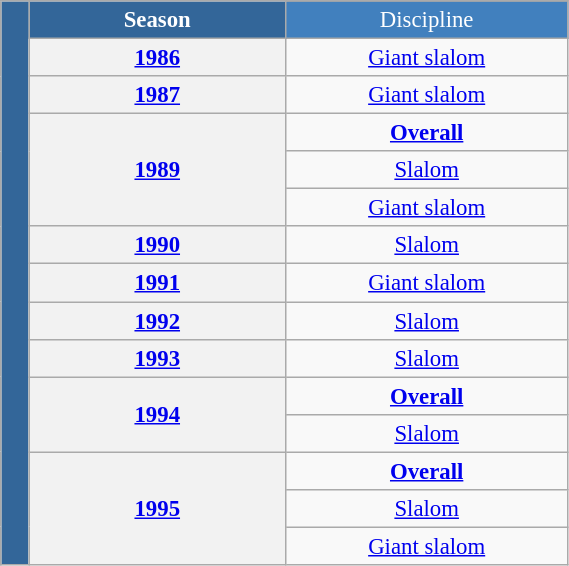<table class="wikitable"  style="font-size:95%; text-align:center; border:gray solid 1px; width:30%;">
<tr style="background:#369; color:white;">
<td rowspan="16" style="width:1%;"></td>
<td rowspan="2" style="width:10%;"><strong>Season</strong></td>
</tr>
<tr style="background:#4180be; color:white;">
<td style="width:10%;">Discipline</td>
</tr>
<tr>
<th><strong><a href='#'>1986</a></strong></th>
<td><a href='#'>Giant slalom</a></td>
</tr>
<tr>
<th><strong><a href='#'>1987</a></strong></th>
<td><a href='#'>Giant slalom</a></td>
</tr>
<tr>
<th rowspan=3><strong><a href='#'>1989</a></strong></th>
<td><strong><a href='#'>Overall</a></strong></td>
</tr>
<tr>
<td><a href='#'>Slalom</a></td>
</tr>
<tr>
<td><a href='#'>Giant slalom</a></td>
</tr>
<tr>
<th><strong><a href='#'>1990</a></strong></th>
<td><a href='#'>Slalom</a></td>
</tr>
<tr>
<th><strong><a href='#'>1991</a></strong></th>
<td><a href='#'>Giant slalom</a></td>
</tr>
<tr>
<th><strong><a href='#'>1992</a></strong></th>
<td><a href='#'>Slalom</a></td>
</tr>
<tr>
<th><strong><a href='#'>1993</a></strong></th>
<td><a href='#'>Slalom</a></td>
</tr>
<tr>
<th rowspan=2><strong><a href='#'>1994</a></strong></th>
<td><strong><a href='#'>Overall</a></strong></td>
</tr>
<tr>
<td><a href='#'>Slalom</a></td>
</tr>
<tr>
<th rowspan=3><strong><a href='#'>1995</a></strong></th>
<td><strong><a href='#'>Overall</a></strong></td>
</tr>
<tr>
<td><a href='#'>Slalom</a></td>
</tr>
<tr>
<td><a href='#'>Giant slalom</a></td>
</tr>
</table>
